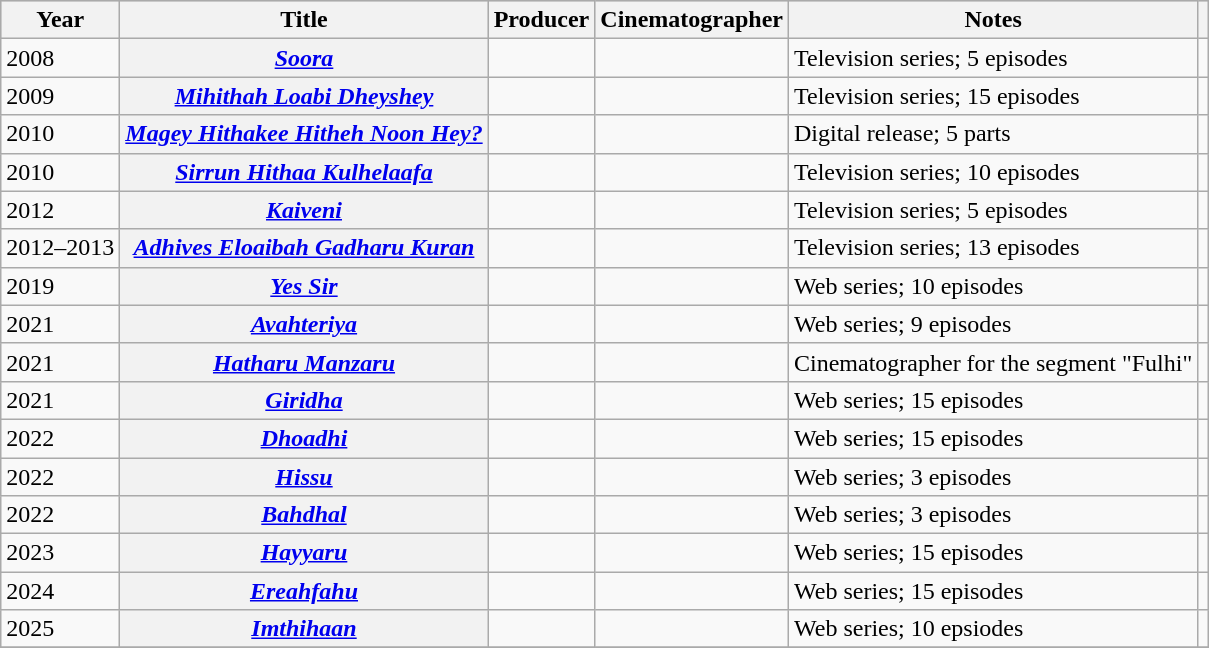<table class="wikitable sortable plainrowheaders">
<tr style="background:#ccc; text-align:center;">
<th scope="col">Year</th>
<th scope="col">Title</th>
<th scope="col">Producer</th>
<th scope="col">Cinematographer</th>
<th scope="col">Notes</th>
<th scope="col" class="unsortable"></th>
</tr>
<tr>
<td>2008</td>
<th scope="row"><em><a href='#'>Soora</a></em></th>
<td></td>
<td></td>
<td>Television series; 5 episodes</td>
<td style="text-align: center;"></td>
</tr>
<tr>
<td>2009</td>
<th scope="row"><em><a href='#'>Mihithah Loabi Dheyshey</a></em></th>
<td></td>
<td></td>
<td>Television series; 15 episodes</td>
<td style="text-align: center;"></td>
</tr>
<tr>
<td>2010</td>
<th scope="row"><em><a href='#'>Magey Hithakee Hitheh Noon Hey?</a></em></th>
<td></td>
<td></td>
<td>Digital release; 5 parts</td>
<td style="text-align: center;"></td>
</tr>
<tr>
<td>2010</td>
<th scope="row"><em><a href='#'>Sirrun Hithaa Kulhelaafa</a></em></th>
<td></td>
<td></td>
<td>Television series; 10 episodes</td>
<td style="text-align: center;"></td>
</tr>
<tr>
<td>2012</td>
<th scope="row"><em><a href='#'>Kaiveni</a></em></th>
<td></td>
<td></td>
<td>Television series; 5 episodes</td>
<td style="text-align: center;"></td>
</tr>
<tr>
<td>2012–2013</td>
<th scope="row"><em><a href='#'>Adhives Eloaibah Gadharu Kuran</a></em></th>
<td></td>
<td></td>
<td>Television series; 13 episodes</td>
<td style="text-align: center;"></td>
</tr>
<tr>
<td>2019</td>
<th scope="row"><em><a href='#'>Yes Sir</a></em></th>
<td></td>
<td></td>
<td>Web series; 10 episodes</td>
<td style="text-align: center;"></td>
</tr>
<tr>
<td>2021</td>
<th scope="row"><em><a href='#'>Avahteriya</a></em></th>
<td></td>
<td></td>
<td>Web series; 9 episodes</td>
<td style="text-align: center;"></td>
</tr>
<tr>
<td>2021</td>
<th scope="row"><em><a href='#'>Hatharu Manzaru</a></em></th>
<td></td>
<td></td>
<td>Cinematographer for the segment "Fulhi"</td>
<td style="text-align: center;"></td>
</tr>
<tr>
<td>2021</td>
<th scope="row"><em><a href='#'>Giridha</a></em></th>
<td></td>
<td></td>
<td>Web series; 15 episodes</td>
<td style="text-align: center;"></td>
</tr>
<tr>
<td>2022</td>
<th scope="row"><em><a href='#'>Dhoadhi</a></em></th>
<td></td>
<td></td>
<td>Web series; 15 episodes</td>
<td style="text-align: center;"></td>
</tr>
<tr>
<td>2022</td>
<th scope="row"><em><a href='#'>Hissu</a></em></th>
<td></td>
<td></td>
<td>Web series; 3 episodes</td>
<td style="text-align: center;"></td>
</tr>
<tr>
<td>2022</td>
<th scope="row"><em><a href='#'>Bahdhal</a></em></th>
<td></td>
<td></td>
<td>Web series; 3 episodes</td>
<td style="text-align: center;"></td>
</tr>
<tr>
<td>2023</td>
<th scope="row"><em><a href='#'>Hayyaru</a></em></th>
<td></td>
<td></td>
<td>Web series; 15 episodes</td>
<td style="text-align:center;"></td>
</tr>
<tr>
<td>2024</td>
<th scope="row"><em><a href='#'>Ereahfahu</a></em></th>
<td></td>
<td></td>
<td>Web series; 15 episodes</td>
<td style="text-align:center;"></td>
</tr>
<tr>
<td>2025</td>
<th scope="row"><em><a href='#'>Imthihaan</a></em></th>
<td></td>
<td></td>
<td>Web series; 10 epsiodes</td>
<td style="text-align: center;"></td>
</tr>
<tr>
</tr>
</table>
